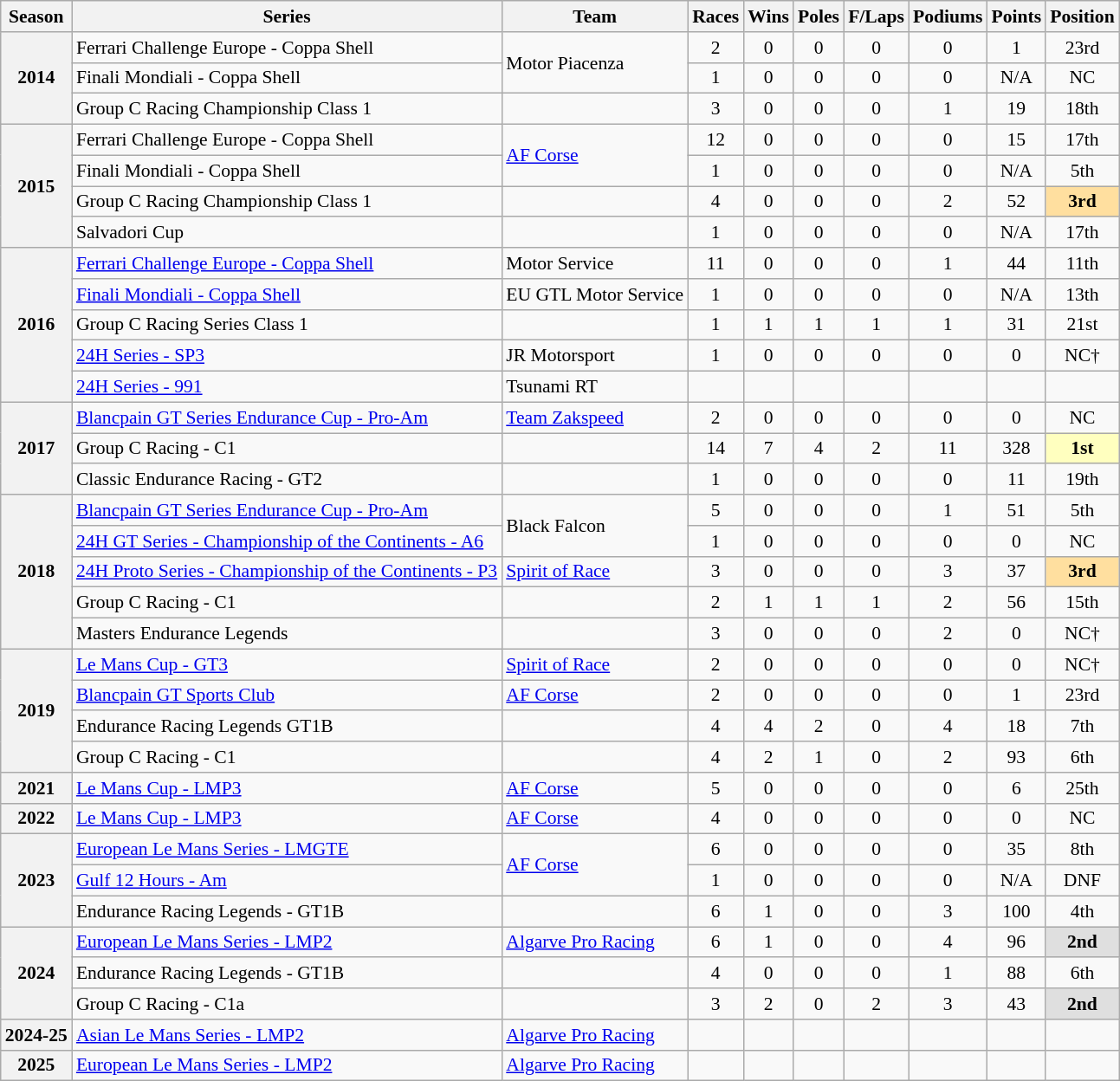<table class="wikitable" style="font-size: 90%; text-align:center">
<tr>
<th>Season</th>
<th>Series</th>
<th>Team</th>
<th>Races</th>
<th>Wins</th>
<th>Poles</th>
<th>F/Laps</th>
<th>Podiums</th>
<th>Points</th>
<th>Position</th>
</tr>
<tr>
<th rowspan="3">2014</th>
<td align="left">Ferrari Challenge Europe - Coppa Shell</td>
<td rowspan="2" align="left">Motor Piacenza</td>
<td>2</td>
<td>0</td>
<td>0</td>
<td>0</td>
<td>0</td>
<td>1</td>
<td>23rd</td>
</tr>
<tr>
<td align="left">Finali Mondiali - Coppa Shell</td>
<td>1</td>
<td>0</td>
<td>0</td>
<td>0</td>
<td>0</td>
<td>N/A</td>
<td>NC</td>
</tr>
<tr>
<td align="left">Group C Racing Championship Class 1</td>
<td align="left"></td>
<td>3</td>
<td>0</td>
<td>0</td>
<td>0</td>
<td>1</td>
<td>19</td>
<td>18th</td>
</tr>
<tr>
<th rowspan="4">2015</th>
<td align="left">Ferrari Challenge Europe - Coppa Shell</td>
<td rowspan="2" align="left"><a href='#'>AF Corse</a></td>
<td>12</td>
<td>0</td>
<td>0</td>
<td>0</td>
<td>0</td>
<td>15</td>
<td>17th</td>
</tr>
<tr>
<td align="left">Finali Mondiali - Coppa Shell</td>
<td>1</td>
<td>0</td>
<td>0</td>
<td>0</td>
<td>0</td>
<td>N/A</td>
<td>5th</td>
</tr>
<tr>
<td align="left">Group C Racing Championship Class 1</td>
<td align="left"></td>
<td>4</td>
<td>0</td>
<td>0</td>
<td>0</td>
<td>2</td>
<td>52</td>
<td style="background:#FFDF9F;"><strong>3rd</strong></td>
</tr>
<tr>
<td align="left">Salvadori Cup</td>
<td align="left"></td>
<td>1</td>
<td>0</td>
<td>0</td>
<td>0</td>
<td>0</td>
<td>N/A</td>
<td>17th</td>
</tr>
<tr>
<th rowspan="5">2016</th>
<td align="left"><a href='#'>Ferrari Challenge Europe - Coppa Shell</a></td>
<td align="left">Motor Service</td>
<td>11</td>
<td>0</td>
<td>0</td>
<td>0</td>
<td>1</td>
<td>44</td>
<td>11th</td>
</tr>
<tr>
<td align="left"><a href='#'>Finali Mondiali - Coppa Shell</a></td>
<td align="left">EU GTL Motor Service</td>
<td>1</td>
<td>0</td>
<td>0</td>
<td>0</td>
<td>0</td>
<td>N/A</td>
<td>13th</td>
</tr>
<tr>
<td align="left">Group C Racing Series Class 1</td>
<td align="left"></td>
<td>1</td>
<td>1</td>
<td>1</td>
<td>1</td>
<td>1</td>
<td>31</td>
<td>21st</td>
</tr>
<tr>
<td align="left"><a href='#'>24H Series - SP3</a></td>
<td align="left">JR Motorsport</td>
<td>1</td>
<td>0</td>
<td>0</td>
<td>0</td>
<td>0</td>
<td>0</td>
<td>NC†</td>
</tr>
<tr>
<td align=left><a href='#'>24H Series - 991</a></td>
<td align=left>Tsunami RT</td>
<td></td>
<td></td>
<td></td>
<td></td>
<td></td>
<td></td>
<td></td>
</tr>
<tr>
<th rowspan="3">2017</th>
<td align="left"><a href='#'>Blancpain GT Series Endurance Cup - Pro-Am</a></td>
<td align="left"><a href='#'>Team Zakspeed</a></td>
<td>2</td>
<td>0</td>
<td>0</td>
<td>0</td>
<td>0</td>
<td>0</td>
<td>NC</td>
</tr>
<tr>
<td align="left">Group C Racing - C1</td>
<td align="left"></td>
<td>14</td>
<td>7</td>
<td>4</td>
<td>2</td>
<td>11</td>
<td>328</td>
<td style="background:#FFFFBF;"><strong>1st</strong></td>
</tr>
<tr>
<td align="left">Classic Endurance Racing - GT2</td>
<td align="left"></td>
<td>1</td>
<td>0</td>
<td>0</td>
<td>0</td>
<td>0</td>
<td>11</td>
<td>19th</td>
</tr>
<tr>
<th rowspan="5">2018</th>
<td align="left"><a href='#'>Blancpain GT Series Endurance Cup - Pro-Am</a></td>
<td rowspan="2"  align="left">Black Falcon</td>
<td>5</td>
<td>0</td>
<td>0</td>
<td>0</td>
<td>1</td>
<td>51</td>
<td>5th</td>
</tr>
<tr>
<td align="left"><a href='#'>24H GT Series - Championship of the Continents - A6</a></td>
<td>1</td>
<td>0</td>
<td>0</td>
<td>0</td>
<td>0</td>
<td>0</td>
<td>NC</td>
</tr>
<tr>
<td align="left"><a href='#'>24H Proto Series - Championship of the Continents - P3</a></td>
<td align="left"><a href='#'>Spirit of Race</a></td>
<td>3</td>
<td>0</td>
<td>0</td>
<td>0</td>
<td>3</td>
<td>37</td>
<td style="background:#FFDF9F;"><strong>3rd</strong></td>
</tr>
<tr>
<td align="left">Group C Racing - C1</td>
<td></td>
<td>2</td>
<td>1</td>
<td>1</td>
<td>1</td>
<td>2</td>
<td>56</td>
<td>15th</td>
</tr>
<tr>
<td align="left">Masters Endurance Legends</td>
<td align="left"></td>
<td>3</td>
<td>0</td>
<td>0</td>
<td>0</td>
<td>2</td>
<td>0</td>
<td>NC†</td>
</tr>
<tr>
<th rowspan="4">2019</th>
<td align="left"><a href='#'>Le Mans Cup - GT3</a></td>
<td align="left"><a href='#'>Spirit of Race</a></td>
<td>2</td>
<td>0</td>
<td>0</td>
<td>0</td>
<td>0</td>
<td>0</td>
<td>NC†</td>
</tr>
<tr>
<td align="left"><a href='#'>Blancpain GT Sports Club</a></td>
<td align="left"><a href='#'>AF Corse</a></td>
<td>2</td>
<td>0</td>
<td>0</td>
<td>0</td>
<td>0</td>
<td>1</td>
<td>23rd</td>
</tr>
<tr>
<td align="left">Endurance Racing Legends GT1B</td>
<td align="left"></td>
<td>4</td>
<td>4</td>
<td>2</td>
<td>0</td>
<td>4</td>
<td>18</td>
<td>7th</td>
</tr>
<tr>
<td align="left">Group C Racing - C1</td>
<td align="left"></td>
<td>4</td>
<td>2</td>
<td>1</td>
<td>0</td>
<td>2</td>
<td>93</td>
<td>6th</td>
</tr>
<tr>
<th>2021</th>
<td align="left"><a href='#'>Le Mans Cup - LMP3</a></td>
<td align="left"><a href='#'>AF Corse</a></td>
<td>5</td>
<td>0</td>
<td>0</td>
<td>0</td>
<td>0</td>
<td>6</td>
<td>25th</td>
</tr>
<tr>
<th>2022</th>
<td align="left"><a href='#'>Le Mans Cup - LMP3</a></td>
<td align="left"><a href='#'>AF Corse</a></td>
<td>4</td>
<td>0</td>
<td>0</td>
<td>0</td>
<td>0</td>
<td>0</td>
<td>NC</td>
</tr>
<tr>
<th rowspan="3">2023</th>
<td align="left"><a href='#'>European Le Mans Series - LMGTE</a></td>
<td rowspan="2" align="left"><a href='#'>AF Corse</a></td>
<td>6</td>
<td>0</td>
<td>0</td>
<td>0</td>
<td>0</td>
<td>35</td>
<td>8th</td>
</tr>
<tr>
<td align="left"><a href='#'>Gulf 12 Hours - Am</a></td>
<td>1</td>
<td>0</td>
<td>0</td>
<td>0</td>
<td>0</td>
<td>N/A</td>
<td>DNF</td>
</tr>
<tr>
<td align="left">Endurance Racing Legends - GT1B</td>
<td></td>
<td>6</td>
<td>1</td>
<td>0</td>
<td>0</td>
<td>3</td>
<td>100</td>
<td>4th</td>
</tr>
<tr>
<th rowspan="3">2024</th>
<td align="left"><a href='#'>European Le Mans Series - LMP2</a></td>
<td align="left"><a href='#'>Algarve Pro Racing</a></td>
<td>6</td>
<td>1</td>
<td>0</td>
<td>0</td>
<td>4</td>
<td>96</td>
<td style="background:#DFDFDF;"><strong>2nd</strong></td>
</tr>
<tr>
<td align="left">Endurance Racing Legends - GT1B</td>
<td></td>
<td>4</td>
<td>0</td>
<td>0</td>
<td>0</td>
<td>1</td>
<td>88</td>
<td>6th</td>
</tr>
<tr>
<td align="left">Group C Racing - C1a</td>
<td></td>
<td>3</td>
<td>2</td>
<td>0</td>
<td>2</td>
<td>3</td>
<td>43</td>
<td style="background:#DFDFDF;"><strong>2nd</strong></td>
</tr>
<tr>
<th>2024-25</th>
<td align=left><a href='#'>Asian Le Mans Series - LMP2</a></td>
<td align=left><a href='#'>Algarve Pro Racing</a></td>
<td></td>
<td></td>
<td></td>
<td></td>
<td></td>
<td></td>
<td></td>
</tr>
<tr>
<th>2025</th>
<td align=left><a href='#'>European Le Mans Series - LMP2</a></td>
<td align=left><a href='#'>Algarve Pro Racing</a></td>
<td></td>
<td></td>
<td></td>
<td></td>
<td></td>
<td></td>
<td></td>
</tr>
</table>
